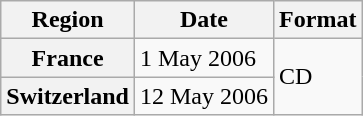<table class="wikitable plainrowheaders">
<tr>
<th scope="col">Region</th>
<th scope="col">Date</th>
<th scope="col">Format</th>
</tr>
<tr>
<th scope="row">France</th>
<td>1 May 2006</td>
<td rowspan="2">CD</td>
</tr>
<tr>
<th scope="row">Switzerland</th>
<td>12 May 2006</td>
</tr>
</table>
